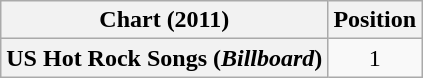<table class="wikitable plainrowheaders" style="text-align:center">
<tr>
<th>Chart (2011)</th>
<th>Position</th>
</tr>
<tr>
<th scope="row">US Hot Rock Songs (<em>Billboard</em>)</th>
<td>1</td>
</tr>
</table>
